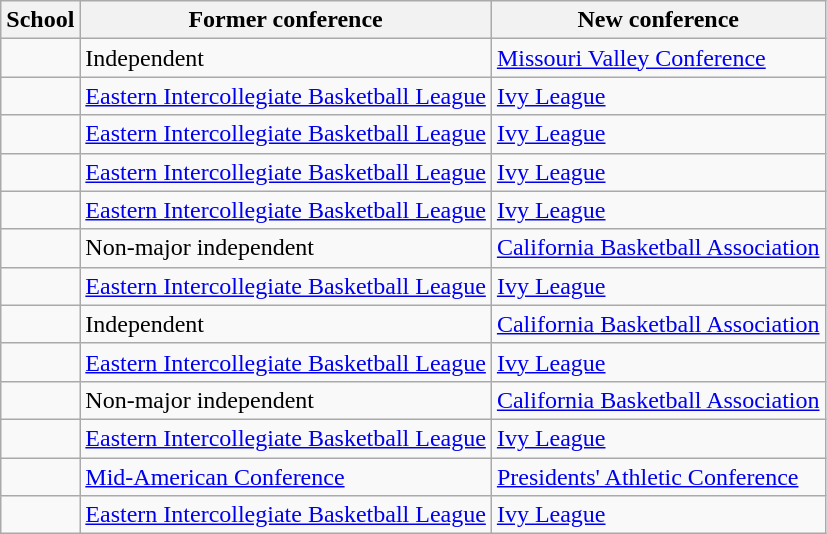<table class="wikitable sortable">
<tr>
<th>School</th>
<th>Former conference</th>
<th>New conference</th>
</tr>
<tr>
<td></td>
<td>Independent</td>
<td><a href='#'>Missouri Valley Conference</a></td>
</tr>
<tr>
<td></td>
<td><a href='#'>Eastern Intercollegiate Basketball League</a></td>
<td><a href='#'>Ivy League</a></td>
</tr>
<tr>
<td></td>
<td><a href='#'>Eastern Intercollegiate Basketball League</a></td>
<td><a href='#'>Ivy League</a></td>
</tr>
<tr>
<td></td>
<td><a href='#'>Eastern Intercollegiate Basketball League</a></td>
<td><a href='#'>Ivy League</a></td>
</tr>
<tr>
<td></td>
<td><a href='#'>Eastern Intercollegiate Basketball League</a></td>
<td><a href='#'>Ivy League</a></td>
</tr>
<tr>
<td></td>
<td>Non-major independent</td>
<td><a href='#'>California Basketball Association</a></td>
</tr>
<tr>
<td></td>
<td><a href='#'>Eastern Intercollegiate Basketball League</a></td>
<td><a href='#'>Ivy League</a></td>
</tr>
<tr>
<td></td>
<td>Independent</td>
<td><a href='#'>California Basketball Association</a></td>
</tr>
<tr>
<td></td>
<td><a href='#'>Eastern Intercollegiate Basketball League</a></td>
<td><a href='#'>Ivy League</a></td>
</tr>
<tr>
<td></td>
<td>Non-major independent</td>
<td><a href='#'>California Basketball Association</a></td>
</tr>
<tr>
<td></td>
<td><a href='#'>Eastern Intercollegiate Basketball League</a></td>
<td><a href='#'>Ivy League</a></td>
</tr>
<tr>
<td></td>
<td><a href='#'>Mid-American Conference</a></td>
<td><a href='#'>Presidents' Athletic Conference</a></td>
</tr>
<tr>
<td></td>
<td><a href='#'>Eastern Intercollegiate Basketball League</a></td>
<td><a href='#'>Ivy League</a></td>
</tr>
</table>
